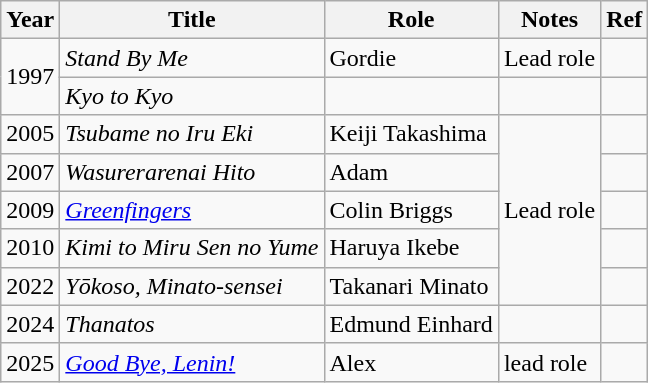<table class="wikitable sortable">
<tr>
<th>Year</th>
<th>Title</th>
<th>Role</th>
<th class="unsortable">Notes</th>
<th class="unsortable">Ref</th>
</tr>
<tr>
<td rowspan="2">1997</td>
<td><em>Stand By Me</em></td>
<td>Gordie</td>
<td>Lead role</td>
<td></td>
</tr>
<tr>
<td><em>Kyo to Kyo</em></td>
<td></td>
<td></td>
<td></td>
</tr>
<tr>
<td>2005</td>
<td><em>Tsubame no Iru Eki</em></td>
<td>Keiji Takashima</td>
<td rowspan="5">Lead role</td>
<td></td>
</tr>
<tr>
<td>2007</td>
<td><em>Wasurerarenai Hito</em></td>
<td>Adam</td>
<td></td>
</tr>
<tr>
<td>2009</td>
<td><em><a href='#'>Greenfingers</a></em></td>
<td>Colin Briggs</td>
<td></td>
</tr>
<tr>
<td>2010</td>
<td><em>Kimi to Miru Sen no Yume</em></td>
<td>Haruya Ikebe</td>
<td></td>
</tr>
<tr>
<td>2022</td>
<td><em>Yōkoso, Minato-sensei</em></td>
<td>Takanari Minato</td>
<td></td>
</tr>
<tr>
<td>2024</td>
<td><em>Thanatos</em></td>
<td>Edmund Einhard</td>
<td></td>
<td></td>
</tr>
<tr>
<td>2025</td>
<td><em><a href='#'>Good Bye, Lenin!</a></em></td>
<td>Alex</td>
<td>lead role</td>
<td></td>
</tr>
</table>
